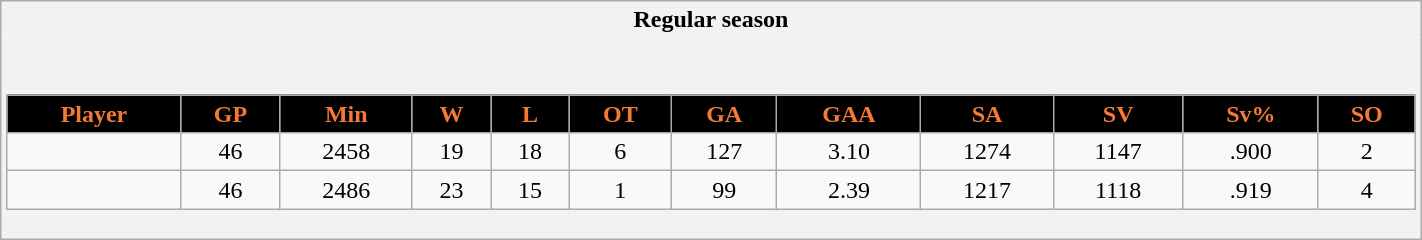<table class="wikitable" style="border: 1px solid #aaa;" width="75%">
<tr>
<th style="border: 0;">Regular season</th>
</tr>
<tr>
<td style="background: #f2f2f2; border: 0; text-align: center;"><br><table class="wikitable sortable" width="100%">
<tr align="center" bgcolor="#dddddd">
<th style="background:black;color:#F47937;">Player</th>
<th style="background:black;color:#F47937;">GP</th>
<th style="background:black;color:#F47937;">Min</th>
<th style="background:black;color:#F47937;">W</th>
<th style="background:black;color:#F47937;">L</th>
<th style="background:black;color:#F47937;">OT</th>
<th style="background:black;color:#F47937;">GA</th>
<th style="background:black;color:#F47937;">GAA</th>
<th style="background:black;color:#F47937;">SA</th>
<th style="background:black;color:#F47937;">SV</th>
<th style="background:black;color:#F47937;">Sv%</th>
<th style="background:black;color:#F47937;">SO</th>
</tr>
<tr align=center>
<td></td>
<td>46</td>
<td>2458</td>
<td>19</td>
<td>18</td>
<td>6</td>
<td>127</td>
<td>3.10</td>
<td>1274</td>
<td>1147</td>
<td>.900</td>
<td>2</td>
</tr>
<tr align=center>
<td></td>
<td>46</td>
<td>2486</td>
<td>23</td>
<td>15</td>
<td>1</td>
<td>99</td>
<td>2.39</td>
<td>1217</td>
<td>1118</td>
<td>.919</td>
<td>4</td>
</tr>
</table>
</td>
</tr>
</table>
